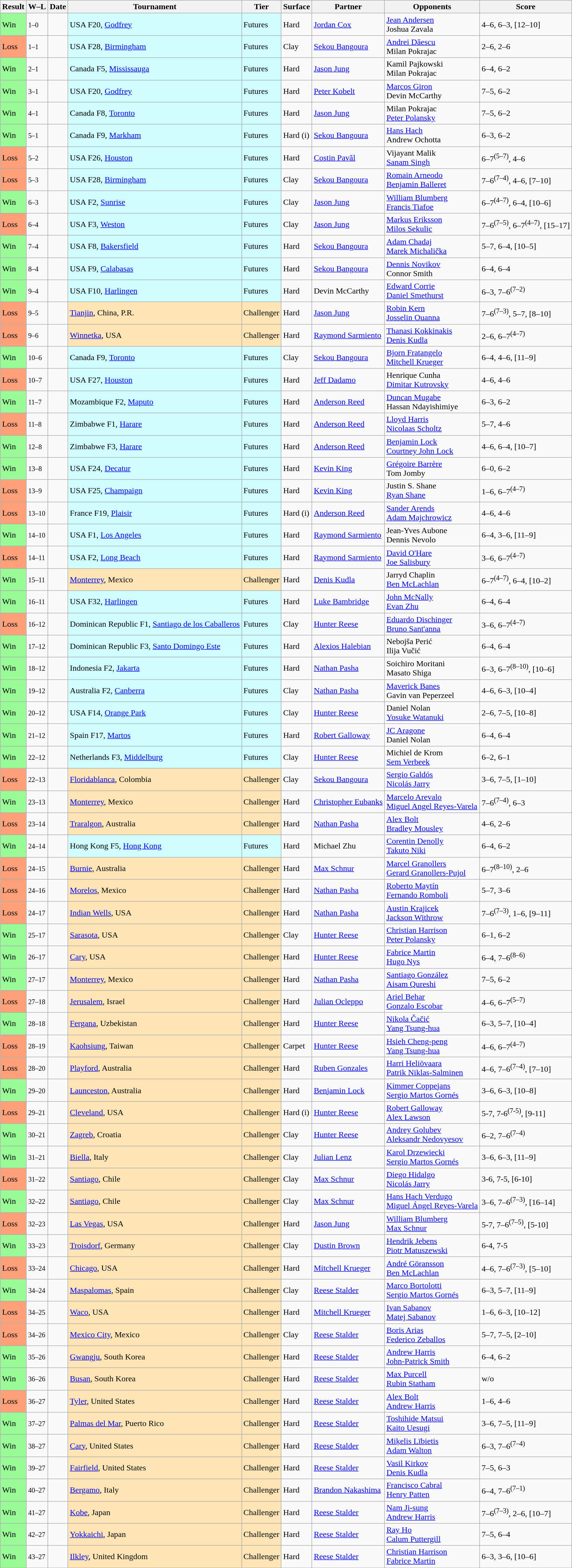<table class="sortable wikitable">
<tr>
<th>Result</th>
<th class="unsortable">W–L</th>
<th>Date</th>
<th>Tournament</th>
<th>Tier</th>
<th>Surface</th>
<th>Partner</th>
<th>Opponents</th>
<th class="unsortable">Score</th>
</tr>
<tr>
<td bgcolor=98fb98>Win</td>
<td><small>1–0</small></td>
<td></td>
<td style="background:#cffcff;">USA F20, <a href='#'>Godfrey</a></td>
<td style="background:#cffcff;">Futures</td>
<td>Hard</td>
<td> <a href='#'>Jordan Cox</a></td>
<td> <a href='#'>Jean Andersen</a><br> Joshua Zavala</td>
<td>4–6, 6–3, [12–10]</td>
</tr>
<tr>
<td bgcolor=ffa07a>Loss</td>
<td><small>1–1</small></td>
<td></td>
<td style="background:#cffcff;">USA F28, <a href='#'>Birmingham</a></td>
<td style="background:#cffcff;">Futures</td>
<td>Clay</td>
<td> <a href='#'>Sekou Bangoura</a></td>
<td> <a href='#'>Andrei Dăescu</a><br> Milan Pokrajac</td>
<td>2–6, 2–6</td>
</tr>
<tr>
<td bgcolor=98fb98>Win</td>
<td><small>2–1</small></td>
<td></td>
<td style="background:#cffcff;">Canada F5, <a href='#'>Mississauga</a></td>
<td style="background:#cffcff;">Futures</td>
<td>Hard</td>
<td> <a href='#'>Jason Jung</a></td>
<td> Kamil Pajkowski<br> Milan Pokrajac</td>
<td>6–4, 6–2</td>
</tr>
<tr>
<td bgcolor=98fb98>Win</td>
<td><small>3–1</small></td>
<td></td>
<td style="background:#cffcff;">USA F20, <a href='#'>Godfrey</a></td>
<td style="background:#cffcff;">Futures</td>
<td>Hard</td>
<td> <a href='#'>Peter Kobelt</a></td>
<td> <a href='#'>Marcos Giron</a><br> Devin McCarthy</td>
<td>7–5, 6–2</td>
</tr>
<tr>
<td bgcolor=98fb98>Win</td>
<td><small>4–1</small></td>
<td></td>
<td style="background:#cffcff;">Canada F8, <a href='#'>Toronto</a></td>
<td style="background:#cffcff;">Futures</td>
<td>Hard</td>
<td> <a href='#'>Jason Jung</a></td>
<td> Milan Pokrajac<br> <a href='#'>Peter Polansky</a></td>
<td>7–5, 6–2</td>
</tr>
<tr>
<td bgcolor=98fb98>Win</td>
<td><small>5–1</small></td>
<td></td>
<td style="background:#cffcff;">Canada F9, <a href='#'>Markham</a></td>
<td bgcolor=cffcff>Futures</td>
<td>Hard (i)</td>
<td> <a href='#'>Sekou Bangoura</a></td>
<td> <a href='#'>Hans Hach</a><br> Andrew Ochotta</td>
<td>6–3, 6–2</td>
</tr>
<tr>
<td bgcolor=FFA07A>Loss</td>
<td><small>5–2</small></td>
<td></td>
<td bgcolor=cffcff>USA F26, <a href='#'>Houston</a></td>
<td bgcolor=cffcff>Futures</td>
<td>Hard</td>
<td> <a href='#'>Costin Pavăl</a></td>
<td> Vijayant Malik<br> <a href='#'>Sanam Singh</a></td>
<td>6–7<sup>(5–7)</sup>, 4–6</td>
</tr>
<tr>
<td bgcolor=ffa07a>Loss</td>
<td><small>5–3</small></td>
<td></td>
<td style="background:#cffcff;">USA F28, <a href='#'>Birmingham</a></td>
<td style="background:#cffcff;">Futures</td>
<td>Clay</td>
<td> <a href='#'>Sekou Bangoura</a></td>
<td> <a href='#'>Romain Arneodo</a><br> <a href='#'>Benjamin Balleret</a></td>
<td>7–6<sup>(7–4)</sup>, 4–6, [7–10]</td>
</tr>
<tr>
<td bgcolor=98fb98>Win</td>
<td><small>6–3</small></td>
<td></td>
<td style="background:#cffcff;">USA F2, <a href='#'>Sunrise</a></td>
<td style="background:#cffcff;">Futures</td>
<td>Clay</td>
<td> <a href='#'>Jason Jung</a></td>
<td> <a href='#'>William Blumberg</a><br> <a href='#'>Francis Tiafoe</a></td>
<td>6–7<sup>(4–7)</sup>, 6–4, [10–6]</td>
</tr>
<tr>
<td bgcolor=FFA07A>Loss</td>
<td><small>6–4</small></td>
<td></td>
<td style="background:#cffcff;">USA F3, <a href='#'>Weston</a></td>
<td style="background:#cffcff;">Futures</td>
<td>Clay</td>
<td> <a href='#'>Jason Jung</a></td>
<td> <a href='#'>Markus Eriksson</a><br> <a href='#'>Milos Sekulic</a></td>
<td>7–6<sup>(7–5)</sup>, 6–7<sup>(4–7)</sup>, [15–17]</td>
</tr>
<tr>
<td bgcolor=98fb98>Win</td>
<td><small>7–4</small></td>
<td></td>
<td style="background:#cffcff;">USA F8, <a href='#'>Bakersfield</a></td>
<td bgcolor=cffcff>Futures</td>
<td>Hard</td>
<td> <a href='#'>Sekou Bangoura</a></td>
<td> <a href='#'>Adam Chadaj</a><br> <a href='#'>Marek Michalička</a></td>
<td>5–7, 6–4, [10–5]</td>
</tr>
<tr>
<td bgcolor=98fb98>Win</td>
<td><small>8–4</small></td>
<td></td>
<td style="background:#cffcff;">USA F9, <a href='#'>Calabasas</a></td>
<td bgcolor=cffcff>Futures</td>
<td>Hard</td>
<td> <a href='#'>Sekou Bangoura</a></td>
<td> <a href='#'>Dennis Novikov</a><br> Connor Smith</td>
<td>6–4, 6–4</td>
</tr>
<tr>
<td bgcolor=98fb98>Win</td>
<td><small>9–4</small></td>
<td></td>
<td bgcolor=cffcff>USA F10, <a href='#'>Harlingen</a></td>
<td bgcolor=cffcff>Futures</td>
<td>Hard</td>
<td> Devin McCarthy</td>
<td> <a href='#'>Edward Corrie</a><br> <a href='#'>Daniel Smethurst</a></td>
<td>6–3, 7–6<sup>(7–2)</sup></td>
</tr>
<tr>
<td bgcolor=ffa07a>Loss</td>
<td><small>9–5</small></td>
<td></td>
<td bgcolor=moccasin><a href='#'>Tianjin</a>, China, P.R.</td>
<td bgcolor=moccasin>Challenger</td>
<td>Hard</td>
<td> <a href='#'>Jason Jung</a></td>
<td> <a href='#'>Robin Kern</a><br> <a href='#'>Josselin Ouanna</a></td>
<td>7–6<sup>(7–3)</sup>, 5–7, [8–10]</td>
</tr>
<tr>
<td bgcolor=ffa07a>Loss</td>
<td><small>9–6</small></td>
<td><a href='#'></a></td>
<td bgcolor=moccasin><a href='#'>Winnetka</a>, USA</td>
<td bgcolor=moccasin>Challenger</td>
<td>Hard</td>
<td> <a href='#'>Raymond Sarmiento</a></td>
<td> <a href='#'>Thanasi Kokkinakis</a><br> <a href='#'>Denis Kudla</a></td>
<td>2–6, 6–7<sup>(4–7)</sup></td>
</tr>
<tr>
<td bgcolor=98fb98>Win</td>
<td><small>10–6</small></td>
<td></td>
<td bgcolor=cffcff>Canada F9, <a href='#'>Toronto</a></td>
<td bgcolor=cffcff>Futures</td>
<td>Clay</td>
<td> <a href='#'>Sekou Bangoura</a></td>
<td> <a href='#'>Bjorn Fratangelo</a><br> <a href='#'>Mitchell Krueger</a></td>
<td>6–4, 4–6, [11–9]</td>
</tr>
<tr>
<td bgcolor=ffa07a>Loss</td>
<td><small>10–7</small></td>
<td></td>
<td style="background:#cffcff;">USA F27, <a href='#'>Houston</a></td>
<td style="background:#cffcff;">Futures</td>
<td>Hard</td>
<td> <a href='#'>Jeff Dadamo</a></td>
<td> Henrique Cunha<br> <a href='#'>Dimitar Kutrovsky</a></td>
<td>4–6, 4–6</td>
</tr>
<tr>
<td bgcolor=98fb98>Win</td>
<td><small>11–7</small></td>
<td></td>
<td bgcolor=cffcff>Mozambique F2, <a href='#'>Maputo</a></td>
<td bgcolor=cffcff>Futures</td>
<td>Hard</td>
<td> <a href='#'>Anderson Reed</a></td>
<td> <a href='#'>Duncan Mugabe</a><br> Hassan Ndayishimiye</td>
<td>6–3, 6–2</td>
</tr>
<tr>
<td bgcolor=ffa07a>Loss</td>
<td><small>11–8</small></td>
<td></td>
<td bgcolor=cffcff>Zimbabwe F1, <a href='#'>Harare</a></td>
<td bgcolor=cffcff>Futures</td>
<td>Hard</td>
<td> <a href='#'>Anderson Reed</a></td>
<td> <a href='#'>Lloyd Harris</a><br> <a href='#'>Nicolaas Scholtz</a></td>
<td>5–7, 4–6</td>
</tr>
<tr>
<td bgcolor=98fb98>Win</td>
<td><small>12–8</small></td>
<td></td>
<td bgcolor=cffcff>Zimbabwe F3, <a href='#'>Harare</a></td>
<td bgcolor=cffcff>Futures</td>
<td>Hard</td>
<td> <a href='#'>Anderson Reed</a></td>
<td> <a href='#'>Benjamin Lock</a><br> <a href='#'>Courtney John Lock</a></td>
<td>4–6, 6–4, [10–7]</td>
</tr>
<tr>
<td bgcolor=98fb98>Win</td>
<td><small>13–8</small></td>
<td></td>
<td bgcolor=cffcff>USA F24, <a href='#'>Decatur</a></td>
<td bgcolor=cffcff>Futures</td>
<td>Hard</td>
<td> <a href='#'>Kevin King</a></td>
<td> <a href='#'>Grégoire Barrère</a><br> Tom Jomby</td>
<td>6–0, 6–2</td>
</tr>
<tr>
<td bgcolor=FFA07A>Loss</td>
<td><small>13–9</small></td>
<td></td>
<td style="background:#cffcff;">USA F25, <a href='#'>Champaign</a></td>
<td style="background:#cffcff;">Futures</td>
<td>Hard</td>
<td> <a href='#'>Kevin King</a></td>
<td> Justin S. Shane<br> <a href='#'>Ryan Shane</a></td>
<td>1–6, 6–7<sup>(4–7)</sup></td>
</tr>
<tr>
<td bgcolor=FFA07A>Loss</td>
<td><small>13–10</small></td>
<td></td>
<td style="background:#cffcff;">France F19, <a href='#'>Plaisir</a></td>
<td style="background:#cffcff;">Futures</td>
<td>Hard (i)</td>
<td> <a href='#'>Anderson Reed</a></td>
<td> <a href='#'>Sander Arends</a><br> <a href='#'>Adam Majchrowicz</a></td>
<td>4–6, 4–6</td>
</tr>
<tr>
<td bgcolor=98fb98>Win</td>
<td><small>14–10</small></td>
<td></td>
<td bgcolor=cffcff>USA F1, <a href='#'>Los Angeles</a></td>
<td bgcolor=cffcff>Futures</td>
<td>Hard</td>
<td> <a href='#'>Raymond Sarmiento</a></td>
<td> Jean-Yves Aubone<br> Dennis Nevolo</td>
<td>6–4, 3–6, [11–9]</td>
</tr>
<tr>
<td bgcolor=FFA07A>Loss</td>
<td><small>14–11</small></td>
<td></td>
<td style="background:#cffcff;">USA F2, <a href='#'>Long Beach</a></td>
<td style="background:#cffcff;">Futures</td>
<td>Hard</td>
<td> <a href='#'>Raymond Sarmiento</a></td>
<td> <a href='#'>David O'Hare</a><br> <a href='#'>Joe Salisbury</a></td>
<td>3–6, 6–7<sup>(4–7)</sup></td>
</tr>
<tr>
<td bgcolor=98FB98>Win</td>
<td><small>15–11</small></td>
<td><a href='#'></a></td>
<td style="background:moccasin;"><a href='#'>Monterrey</a>, Mexico</td>
<td style="background:moccasin;">Challenger</td>
<td>Hard</td>
<td> <a href='#'>Denis Kudla</a></td>
<td> Jarryd Chaplin<br> <a href='#'>Ben McLachlan</a></td>
<td>6–7<sup>(4–7)</sup>, 6–4, [10–2]</td>
</tr>
<tr>
<td bgcolor=98FB98>Win</td>
<td><small>16–11</small></td>
<td></td>
<td style="background:#cffcff;">USA F32, <a href='#'>Harlingen</a></td>
<td style="background:#cffcff;">Futures</td>
<td>Hard</td>
<td> <a href='#'>Luke Bambridge</a></td>
<td> <a href='#'>John McNally</a><br> <a href='#'>Evan Zhu</a></td>
<td>6–4, 6–4</td>
</tr>
<tr>
<td bgcolor=FFA07A>Loss</td>
<td><small>16–12</small></td>
<td></td>
<td style="background:#cffcff;">Dominican Republic F1, <a href='#'>Santiago de los Caballeros</a></td>
<td style="background:#cffcff;">Futures</td>
<td>Clay</td>
<td> <a href='#'>Hunter Reese</a></td>
<td> <a href='#'>Eduardo Dischinger</a><br> <a href='#'>Bruno Sant'anna</a></td>
<td>3–6, 6–7<sup>(4–7)</sup></td>
</tr>
<tr>
<td bgcolor=98fb98>Win</td>
<td><small>17–12</small></td>
<td></td>
<td style="background:#cffcff;">Dominican Republic F3, <a href='#'>Santo Domingo Este</a></td>
<td style="background:#cffcff;">Futures</td>
<td>Hard</td>
<td> <a href='#'>Alexios Halebian</a></td>
<td> Nebojša Perić<br> Ilija Vučić</td>
<td>6–4, 6–4</td>
</tr>
<tr>
<td bgcolor=98fb98>Win</td>
<td><small>18–12</small></td>
<td></td>
<td style="background:#cffcff;">Indonesia F2, <a href='#'>Jakarta</a></td>
<td style="background:#cffcff;">Futures</td>
<td>Hard</td>
<td> <a href='#'>Nathan Pasha</a></td>
<td> Soichiro Moritani<br> Masato Shiga</td>
<td>6–3, 6–7<sup>(8–10)</sup>, [10–6]</td>
</tr>
<tr>
<td bgcolor=98fb98>Win</td>
<td><small>19–12</small></td>
<td></td>
<td style="background:#cffcff;">Australia F2, <a href='#'>Canberra</a></td>
<td style="background:#cffcff;">Futures</td>
<td>Clay</td>
<td> <a href='#'>Nathan Pasha</a></td>
<td> <a href='#'>Maverick Banes</a><br> Gavin van Peperzeel</td>
<td>4–6, 6–3, [10–4]</td>
</tr>
<tr>
<td bgcolor=98fb98>Win</td>
<td><small>20–12</small></td>
<td></td>
<td style="background:#cffcff;">USA F14, <a href='#'>Orange Park</a></td>
<td style="background:#cffcff;">Futures</td>
<td>Clay</td>
<td> <a href='#'>Hunter Reese</a></td>
<td> Daniel Nolan<br> <a href='#'>Yosuke Watanuki</a></td>
<td>2–6, 7–5, [10–8]</td>
</tr>
<tr>
<td bgcolor=98FB98>Win</td>
<td><small>21–12</small></td>
<td></td>
<td style="background:#cffcff;">Spain F17, <a href='#'>Martos</a></td>
<td style="background:#cffcff;">Futures</td>
<td>Hard</td>
<td> <a href='#'>Robert Galloway</a></td>
<td> <a href='#'>JC Aragone</a><br> Daniel Nolan</td>
<td>6–4, 6–4</td>
</tr>
<tr>
<td bgcolor=98fb98>Win</td>
<td><small>22–12</small></td>
<td></td>
<td style="background:#cffcff;">Netherlands F3, <a href='#'>Middelburg</a></td>
<td style="background:#cffcff;">Futures</td>
<td>Clay</td>
<td> <a href='#'>Hunter Reese</a></td>
<td> Michiel de Krom<br> <a href='#'>Sem Verbeek</a></td>
<td>6–2, 6–1</td>
</tr>
<tr>
<td bgcolor=FFA07A>Loss</td>
<td><small>22–13</small></td>
<td><a href='#'></a></td>
<td style="background:moccasin;"><a href='#'>Floridablanca</a>, Colombia</td>
<td style="background:moccasin;">Challenger</td>
<td>Clay</td>
<td> <a href='#'>Sekou Bangoura</a></td>
<td> <a href='#'>Sergio Galdós</a><br> <a href='#'>Nicolás Jarry</a></td>
<td>3–6, 7–5, [1–10]</td>
</tr>
<tr>
<td bgcolor=98FB98>Win</td>
<td><small>23–13</small></td>
<td><a href='#'></a></td>
<td style="background:moccasin;"><a href='#'>Monterrey</a>, Mexico</td>
<td style="background:moccasin;">Challenger</td>
<td>Hard</td>
<td> <a href='#'>Christopher Eubanks</a></td>
<td> <a href='#'>Marcelo Arevalo</a><br> <a href='#'>Miguel Angel Reyes-Varela</a></td>
<td>7–6<sup>(7–4)</sup>, 6–3</td>
</tr>
<tr>
<td bgcolor=FFA07A>Loss</td>
<td><small>23–14</small></td>
<td><a href='#'></a></td>
<td style="background:moccasin;"><a href='#'>Traralgon</a>, Australia</td>
<td style="background:moccasin;">Challenger</td>
<td>Hard</td>
<td> <a href='#'>Nathan Pasha</a></td>
<td> <a href='#'>Alex Bolt</a><br> <a href='#'>Bradley Mousley</a></td>
<td>4–6, 2–6</td>
</tr>
<tr>
<td bgcolor=98fb98>Win</td>
<td><small>24–14</small></td>
<td></td>
<td style="background:#cffcff;">Hong Kong F5, <a href='#'>Hong Kong</a></td>
<td style="background:#cffcff;">Futures</td>
<td>Hard</td>
<td> Michael Zhu</td>
<td> <a href='#'>Corentin Denolly</a><br> <a href='#'>Takuto Niki</a></td>
<td>6–4, 6–2</td>
</tr>
<tr>
<td bgcolor=FFA07A>Loss</td>
<td><small>24–15</small></td>
<td><a href='#'></a></td>
<td style="background:moccasin;"><a href='#'>Burnie</a>, Australia</td>
<td style="background:moccasin;">Challenger</td>
<td>Hard</td>
<td> <a href='#'>Max Schnur</a></td>
<td> <a href='#'>Marcel Granollers</a><br> <a href='#'>Gerard Granollers-Pujol</a></td>
<td>6–7<sup>(8–10)</sup>, 2–6</td>
</tr>
<tr>
<td bgcolor=FFA07A>Loss</td>
<td><small>24–16</small></td>
<td><a href='#'></a></td>
<td style="background:moccasin;"><a href='#'>Morelos</a>, Mexico</td>
<td style="background:moccasin;">Challenger</td>
<td>Hard</td>
<td> <a href='#'>Nathan Pasha</a></td>
<td> <a href='#'>Roberto Maytín</a><br> <a href='#'>Fernando Romboli</a></td>
<td>5–7, 3–6</td>
</tr>
<tr>
<td bgcolor=FFA07A>Loss</td>
<td><small>24–17</small></td>
<td><a href='#'></a></td>
<td style="background:moccasin;"><a href='#'>Indian Wells</a>, USA</td>
<td style="background:moccasin;">Challenger</td>
<td>Hard</td>
<td> <a href='#'>Nathan Pasha</a></td>
<td> <a href='#'>Austin Krajicek</a><br> <a href='#'>Jackson Withrow</a></td>
<td>7–6<sup>(7–3)</sup>, 1–6, [9–11]</td>
</tr>
<tr>
<td bgcolor=98fb98>Win</td>
<td><small>25–17</small></td>
<td><a href='#'></a></td>
<td style="background:moccasin;"><a href='#'>Sarasota</a>, USA</td>
<td style="background:moccasin;">Challenger</td>
<td>Clay</td>
<td> <a href='#'>Hunter Reese</a></td>
<td> <a href='#'>Christian Harrison</a><br> <a href='#'>Peter Polansky</a></td>
<td>6–1, 6–2</td>
</tr>
<tr>
<td bgcolor=98fb98>Win</td>
<td><small>26–17</small></td>
<td><a href='#'></a></td>
<td style="background:moccasin;"><a href='#'>Cary</a>, USA</td>
<td style="background:moccasin;">Challenger</td>
<td>Hard</td>
<td> <a href='#'>Hunter Reese</a></td>
<td> <a href='#'>Fabrice Martin</a><br> <a href='#'>Hugo Nys</a></td>
<td>6–4, 7–6<sup>(8–6)</sup></td>
</tr>
<tr>
<td bgcolor=98FB98>Win</td>
<td><small>27–17</small></td>
<td><a href='#'></a></td>
<td style="background:moccasin;"><a href='#'>Monterrey</a>, Mexico</td>
<td style="background:moccasin;">Challenger</td>
<td>Hard</td>
<td> <a href='#'>Nathan Pasha</a></td>
<td> <a href='#'>Santiago González</a><br> <a href='#'>Aisam Qureshi</a></td>
<td>7–5, 6–2</td>
</tr>
<tr>
<td bgcolor=FFA07A>Loss</td>
<td><small>27–18</small></td>
<td><a href='#'></a></td>
<td style="background:moccasin;"><a href='#'>Jerusalem</a>, Israel</td>
<td style="background:moccasin;">Challenger</td>
<td>Hard</td>
<td> <a href='#'>Julian Ocleppo</a></td>
<td> <a href='#'>Ariel Behar</a><br> <a href='#'>Gonzalo Escobar</a></td>
<td>4–6, 6–7<sup>(5–7)</sup></td>
</tr>
<tr>
<td bgcolor=98fb98>Win</td>
<td><small>28–18</small></td>
<td><a href='#'></a></td>
<td style="background:moccasin;"><a href='#'>Fergana</a>, Uzbekistan</td>
<td style="background:moccasin;">Challenger</td>
<td>Hard</td>
<td> <a href='#'>Hunter Reese</a></td>
<td> <a href='#'>Nikola Čačić</a><br> <a href='#'>Yang Tsung-hua</a></td>
<td>6–3, 5–7, [10–4]</td>
</tr>
<tr>
<td bgcolor=ffa07a>Loss</td>
<td><small>28–19</small></td>
<td><a href='#'></a></td>
<td style="background:moccasin;"><a href='#'>Kaohsiung</a>, Taiwan</td>
<td style="background:moccasin;">Challenger</td>
<td>Carpet</td>
<td> <a href='#'>Hunter Reese</a></td>
<td> <a href='#'>Hsieh Cheng-peng</a><br> <a href='#'>Yang Tsung-hua</a></td>
<td>4–6, 6–7<sup>(4–7)</sup></td>
</tr>
<tr>
<td bgcolor=FFA07A>Loss</td>
<td><small>28–20</small></td>
<td><a href='#'></a></td>
<td style="background:moccasin;"><a href='#'>Playford</a>, Australia</td>
<td style="background:moccasin;">Challenger</td>
<td>Hard</td>
<td> <a href='#'>Ruben Gonzales</a></td>
<td> <a href='#'>Harri Heliövaara</a><br> <a href='#'>Patrik Niklas-Salminen</a></td>
<td>4–6, 7–6<sup>(7–4)</sup>, [7–10]</td>
</tr>
<tr>
<td bgcolor=98FB98>Win</td>
<td><small>29–20</small></td>
<td><a href='#'></a></td>
<td style="background:moccasin;"><a href='#'>Launceston</a>, Australia</td>
<td style="background:moccasin;">Challenger</td>
<td>Hard</td>
<td> <a href='#'>Benjamin Lock</a></td>
<td> <a href='#'>Kimmer Coppejans</a><br> <a href='#'>Sergio Martos Gornés</a></td>
<td>3–6, 6–3, [10–8]</td>
</tr>
<tr>
<td bgcolor=FFA07A>Loss</td>
<td><small>29–21</small></td>
<td><a href='#'></a></td>
<td style="background:moccasin;"><a href='#'>Cleveland</a>, USA</td>
<td style="background:moccasin;">Challenger</td>
<td>Hard (i)</td>
<td> <a href='#'>Hunter Reese</a></td>
<td> <a href='#'>Robert Galloway</a><br> <a href='#'>Alex Lawson</a></td>
<td>5-7, 7-6<sup>(7-5)</sup>, [9-11]</td>
</tr>
<tr>
<td bgcolor=98FB98>Win</td>
<td><small>30–21</small></td>
<td><a href='#'></a></td>
<td style="background:moccasin;"><a href='#'>Zagreb</a>, Croatia</td>
<td style="background:moccasin;">Challenger</td>
<td>Clay</td>
<td> <a href='#'>Hunter Reese</a></td>
<td> <a href='#'>Andrey Golubev</a><br> <a href='#'>Aleksandr Nedovyesov</a></td>
<td>6–2, 7–6<sup>(7–4)</sup></td>
</tr>
<tr>
<td bgcolor=98FB98>Win</td>
<td><small>31–21</small></td>
<td><a href='#'></a></td>
<td style="background:moccasin;"><a href='#'>Biella</a>, Italy</td>
<td style="background:moccasin;">Challenger</td>
<td>Clay</td>
<td> <a href='#'>Julian Lenz</a></td>
<td> <a href='#'>Karol Drzewiecki</a><br> <a href='#'>Sergio Martos Gornés</a></td>
<td>3–6, 6–3, [11–9]</td>
</tr>
<tr>
<td bgcolor=FFA07A>Loss</td>
<td><small>31–22</small></td>
<td><a href='#'></a></td>
<td style="background:moccasin;"><a href='#'>Santiago</a>, Chile</td>
<td style="background:moccasin;">Challenger</td>
<td>Clay</td>
<td> <a href='#'>Max Schnur</a></td>
<td> <a href='#'>Diego Hidalgo</a><br> <a href='#'>Nicolás Jarry</a></td>
<td>3-6, 7-5, [6-10]</td>
</tr>
<tr>
<td bgcolor=98FB98>Win</td>
<td><small>32–22</small></td>
<td><a href='#'></a></td>
<td style="background:moccasin;"><a href='#'>Santiago</a>, Chile</td>
<td style="background:moccasin;">Challenger</td>
<td>Clay</td>
<td> <a href='#'>Max Schnur</a></td>
<td> <a href='#'>Hans Hach Verdugo</a><br> <a href='#'>Miguel Ángel Reyes-Varela</a></td>
<td>3–6, 7–6<sup>(7–3)</sup>, [16–14]</td>
</tr>
<tr>
<td bgcolor=FFA07A>Loss</td>
<td><small>32–23</small></td>
<td><a href='#'></a></td>
<td style="background:moccasin;"><a href='#'>Las Vegas</a>, USA</td>
<td style="background:moccasin;">Challenger</td>
<td>Hard</td>
<td> <a href='#'>Jason Jung</a></td>
<td> <a href='#'>William Blumberg</a><br> <a href='#'>Max Schnur</a></td>
<td>5-7, 7–6<sup>(7–5)</sup>, [5-10]</td>
</tr>
<tr>
<td bgcolor=98FB98>Win</td>
<td><small>33–23</small></td>
<td><a href='#'></a></td>
<td style="background:moccasin;"><a href='#'>Troisdorf</a>, Germany</td>
<td style="background:moccasin;">Challenger</td>
<td>Clay</td>
<td> <a href='#'>Dustin Brown</a></td>
<td> <a href='#'>Hendrik Jebens</a><br> <a href='#'>Piotr Matuszewski</a></td>
<td>6-4, 7-5</td>
</tr>
<tr>
<td bgcolor=FFA07A>Loss</td>
<td><small>33–24</small></td>
<td><a href='#'></a></td>
<td style="background:moccasin;"><a href='#'>Chicago</a>, USA</td>
<td style="background:moccasin;">Challenger</td>
<td>Hard</td>
<td> <a href='#'>Mitchell Krueger</a></td>
<td> <a href='#'>André Göransson</a><br><a href='#'>Ben McLachlan</a></td>
<td>4–6, 7–6<sup>(7–3)</sup>, [5–10]</td>
</tr>
<tr>
<td bgcolor=98FB98>Win</td>
<td><small>34–24</small></td>
<td><a href='#'></a></td>
<td style="background:moccasin;"><a href='#'>Maspalomas</a>, Spain</td>
<td style="background:moccasin;">Challenger</td>
<td>Clay</td>
<td> <a href='#'>Reese Stalder</a></td>
<td> <a href='#'>Marco Bortolotti</a><br> <a href='#'>Sergio Martos Gornés</a></td>
<td>6–3, 5–7, [11–9]</td>
</tr>
<tr>
<td bgcolor=FFA07A>Loss</td>
<td><small>34–25</small></td>
<td><a href='#'></a></td>
<td style="background:moccasin;"><a href='#'>Waco</a>, USA</td>
<td style="background:moccasin;">Challenger</td>
<td>Hard</td>
<td> <a href='#'>Mitchell Krueger</a></td>
<td> <a href='#'>Ivan Sabanov</a><br> <a href='#'>Matej Sabanov</a></td>
<td>1–6, 6–3, [10–12]</td>
</tr>
<tr>
<td bgcolor=FFA07A>Loss</td>
<td><small>34–26</small></td>
<td><a href='#'></a></td>
<td style="background:moccasin;"><a href='#'>Mexico City</a>, Mexico</td>
<td style="background:moccasin;">Challenger</td>
<td>Clay</td>
<td> <a href='#'>Reese Stalder</a></td>
<td> <a href='#'>Boris Arias</a><br> <a href='#'>Federico Zeballos</a></td>
<td>5–7, 7–5, [2–10]</td>
</tr>
<tr>
<td bgcolor=98FB98>Win</td>
<td><small>35–26</small></td>
<td><a href='#'></a></td>
<td style="background:moccasin;"><a href='#'>Gwangju</a>, South Korea</td>
<td style="background:moccasin;">Challenger</td>
<td>Hard</td>
<td> <a href='#'>Reese Stalder</a></td>
<td> <a href='#'>Andrew Harris</a><br> <a href='#'>John-Patrick Smith</a></td>
<td>6–4, 6–2</td>
</tr>
<tr>
<td bgcolor=98FB98>Win</td>
<td><small>36–26</small></td>
<td><a href='#'></a></td>
<td style="background:moccasin;"><a href='#'>Busan</a>, South Korea</td>
<td style="background:moccasin;">Challenger</td>
<td>Hard</td>
<td> <a href='#'>Reese Stalder</a></td>
<td> <a href='#'>Max Purcell</a><br> <a href='#'>Rubin Statham</a></td>
<td>w/o</td>
</tr>
<tr>
<td bgcolor=ffa07a>Loss</td>
<td><small>36–27</small></td>
<td><a href='#'></a></td>
<td style="background:moccasin;"><a href='#'>Tyler</a>, United States</td>
<td style="background:moccasin;">Challenger</td>
<td>Hard</td>
<td> <a href='#'>Reese Stalder</a></td>
<td> <a href='#'>Alex Bolt</a><br> <a href='#'>Andrew Harris</a></td>
<td>1–6, 4–6</td>
</tr>
<tr>
<td bgcolor=98fb98>Win</td>
<td><small>37–27</small></td>
<td><a href='#'></a></td>
<td style="background:moccasin;"><a href='#'>Palmas del Mar</a>, Puerto Rico</td>
<td style="background:moccasin;">Challenger</td>
<td>Hard</td>
<td> <a href='#'>Reese Stalder</a></td>
<td> <a href='#'>Toshihide Matsui</a><br> <a href='#'>Kaito Uesugi</a></td>
<td>3–6, 7–5, [11–9]</td>
</tr>
<tr>
<td bgcolor=98fb98>Win</td>
<td><small>38–27</small></td>
<td><a href='#'></a></td>
<td style="background:moccasin;"><a href='#'>Cary</a>, United States</td>
<td style="background:moccasin;">Challenger</td>
<td>Hard</td>
<td> <a href='#'>Reese Stalder</a></td>
<td> <a href='#'>Miķelis Lībietis</a><br> <a href='#'>Adam Walton</a></td>
<td>6–3, 7–6<sup>(7–4)</sup></td>
</tr>
<tr>
<td bgcolor=98fb98>Win</td>
<td><small>39–27</small></td>
<td><a href='#'></a></td>
<td style="background:moccasin;"><a href='#'>Fairfield</a>, United States</td>
<td style="background:moccasin;">Challenger</td>
<td>Hard</td>
<td> <a href='#'>Reese Stalder</a></td>
<td> <a href='#'>Vasil Kirkov</a><br> <a href='#'>Denis Kudla</a></td>
<td>7–5, 6–3</td>
</tr>
<tr>
<td bgcolor=98fb98>Win</td>
<td><small>40–27</small></td>
<td><a href='#'></a></td>
<td style="background:moccasin;"><a href='#'>Bergamo</a>, Italy</td>
<td style="background:moccasin;">Challenger</td>
<td>Hard</td>
<td> <a href='#'>Brandon Nakashima</a></td>
<td> <a href='#'>Francisco Cabral</a><br> <a href='#'>Henry Patten</a></td>
<td>6–4, 7–6<sup>(7–1)</sup></td>
</tr>
<tr>
<td bgcolor=98fb98>Win</td>
<td><small>41–27</small></td>
<td><a href='#'></a></td>
<td style="background:moccasin;"><a href='#'>Kobe</a>, Japan</td>
<td style="background:moccasin;">Challenger</td>
<td>Hard</td>
<td> <a href='#'>Reese Stalder</a></td>
<td> <a href='#'>Nam Ji-sung</a><br> <a href='#'>Andrew Harris</a></td>
<td>7–6<sup>(7–3)</sup>, 2–6, [10–7]</td>
</tr>
<tr>
<td bgcolor=98fb98>Win</td>
<td><small>42–27 </small></td>
<td><a href='#'></a></td>
<td style="background:moccasin;"><a href='#'>Yokkaichi</a>, Japan</td>
<td style="background:moccasin;">Challenger</td>
<td>Hard</td>
<td> <a href='#'>Reese Stalder</a></td>
<td> <a href='#'>Ray Ho</a><br> <a href='#'>Calum Puttergill</a></td>
<td>7–5, 6–4</td>
</tr>
<tr>
<td bgcolor=98fb98>Win</td>
<td><small>43–27</small></td>
<td><a href='#'></a></td>
<td style="background:moccasin;"><a href='#'>Ilkley</a>, United Kingdom</td>
<td style="background:moccasin;">Challenger</td>
<td>Hard</td>
<td> <a href='#'>Reese Stalder</a></td>
<td> <a href='#'>Christian Harrison </a><br> <a href='#'>Fabrice Martin</a></td>
<td>6–3, 3–6, [10–6]</td>
</tr>
</table>
